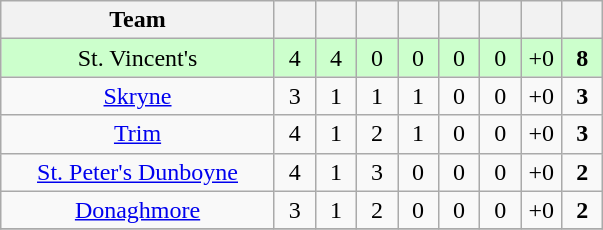<table class="wikitable" style="text-align:center">
<tr>
<th style="width:175px;">Team</th>
<th width="20"></th>
<th width="20"></th>
<th width="20"></th>
<th width="20"></th>
<th width="20"></th>
<th width="20"></th>
<th width="20"></th>
<th width="20"></th>
</tr>
<tr style="background:#cfc;">
<td>St. Vincent's</td>
<td>4</td>
<td>4</td>
<td>0</td>
<td>0</td>
<td>0</td>
<td>0</td>
<td>+0</td>
<td><strong>8</strong></td>
</tr>
<tr>
<td><a href='#'>Skryne</a></td>
<td>3</td>
<td>1</td>
<td>1</td>
<td>1</td>
<td>0</td>
<td>0</td>
<td>+0</td>
<td><strong>3</strong></td>
</tr>
<tr>
<td><a href='#'>Trim</a></td>
<td>4</td>
<td>1</td>
<td>2</td>
<td>1</td>
<td>0</td>
<td>0</td>
<td>+0</td>
<td><strong>3</strong></td>
</tr>
<tr>
<td><a href='#'>St. Peter's Dunboyne</a></td>
<td>4</td>
<td>1</td>
<td>3</td>
<td>0</td>
<td>0</td>
<td>0</td>
<td>+0</td>
<td><strong>2</strong></td>
</tr>
<tr>
<td><a href='#'>Donaghmore</a></td>
<td>3</td>
<td>1</td>
<td>2</td>
<td>0</td>
<td>0</td>
<td>0</td>
<td>+0</td>
<td><strong>2</strong></td>
</tr>
<tr>
</tr>
</table>
